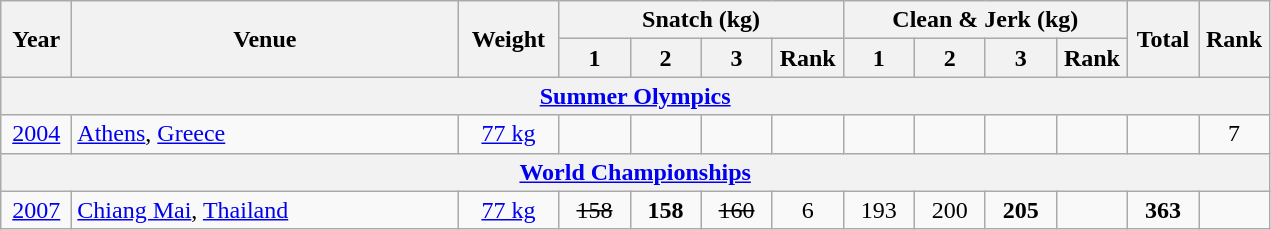<table class = "wikitable" style="text-align:center;">
<tr>
<th rowspan=2 width=40>Year</th>
<th rowspan=2 width=250>Venue</th>
<th rowspan=2 width=60>Weight</th>
<th colspan=4>Snatch (kg)</th>
<th colspan=4>Clean & Jerk (kg)</th>
<th rowspan=2 width=40>Total</th>
<th rowspan=2 width=40>Rank</th>
</tr>
<tr>
<th width=40>1</th>
<th width=40>2</th>
<th width=40>3</th>
<th width=40>Rank</th>
<th width=40>1</th>
<th width=40>2</th>
<th width=40>3</th>
<th width=40>Rank</th>
</tr>
<tr>
<th colspan=13><a href='#'>Summer Olympics</a></th>
</tr>
<tr>
<td><a href='#'>2004</a></td>
<td align=left> <a href='#'>Athens</a>, <a href='#'>Greece</a></td>
<td><a href='#'>77 kg</a></td>
<td></td>
<td></td>
<td></td>
<td></td>
<td></td>
<td></td>
<td></td>
<td></td>
<td></td>
<td>7</td>
</tr>
<tr>
<th colspan=13><a href='#'>World Championships</a></th>
</tr>
<tr>
<td><a href='#'>2007</a></td>
<td align=left> <a href='#'>Chiang Mai</a>, <a href='#'>Thailand</a></td>
<td><a href='#'>77 kg</a></td>
<td><s>158</s></td>
<td><strong>158</strong></td>
<td><s>160</s></td>
<td>6</td>
<td>193</td>
<td>200</td>
<td><strong>205</strong></td>
<td></td>
<td><strong>363</strong></td>
<td></td>
</tr>
</table>
